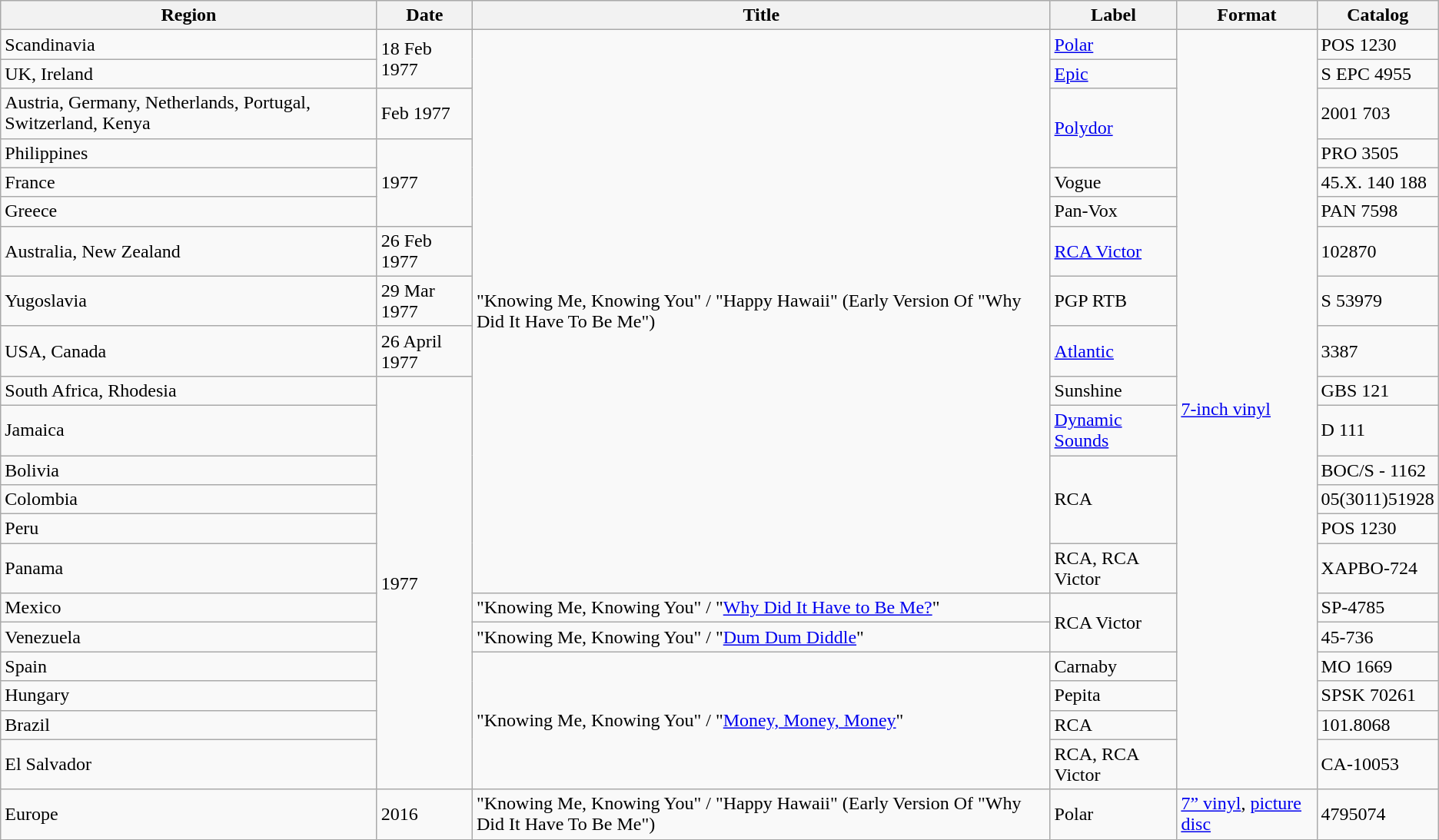<table class="wikitable">
<tr>
<th>Region</th>
<th>Date</th>
<th>Title</th>
<th>Label</th>
<th>Format</th>
<th>Catalog</th>
</tr>
<tr>
<td>Scandinavia</td>
<td rowspan="2">18 Feb 1977</td>
<td rowspan="15">"Knowing Me, Knowing You" / "Happy Hawaii" (Early Version Of "Why Did It Have To Be Me")</td>
<td><a href='#'>Polar</a></td>
<td rowspan="21"><a href='#'>7-inch vinyl</a></td>
<td>POS 1230</td>
</tr>
<tr>
<td>UK, Ireland</td>
<td><a href='#'>Epic</a></td>
<td>S EPC 4955</td>
</tr>
<tr>
<td>Austria, Germany, Netherlands, Portugal, Switzerland, Kenya</td>
<td>Feb 1977</td>
<td rowspan="2"><a href='#'>Polydor</a></td>
<td>2001 703</td>
</tr>
<tr>
<td>Philippines</td>
<td rowspan="3">1977</td>
<td>PRO 3505</td>
</tr>
<tr>
<td>France</td>
<td>Vogue</td>
<td>45.X. 140 188</td>
</tr>
<tr>
<td>Greece</td>
<td>Pan-Vox</td>
<td>PAN 7598</td>
</tr>
<tr>
<td>Australia, New Zealand</td>
<td>26 Feb 1977</td>
<td><a href='#'>RCA Victor</a></td>
<td>102870</td>
</tr>
<tr>
<td>Yugoslavia</td>
<td>29 Mar 1977</td>
<td>PGP RTB</td>
<td>S 53979</td>
</tr>
<tr>
<td>USA, Canada</td>
<td>26 April 1977</td>
<td><a href='#'>Atlantic</a></td>
<td>3387</td>
</tr>
<tr>
<td>South Africa, Rhodesia</td>
<td rowspan="12">1977</td>
<td>Sunshine</td>
<td>GBS 121</td>
</tr>
<tr>
<td>Jamaica</td>
<td><a href='#'>Dynamic Sounds</a></td>
<td>D 111</td>
</tr>
<tr>
<td>Bolivia</td>
<td rowspan="3">RCA</td>
<td>BOC/S - 1162</td>
</tr>
<tr>
<td>Colombia</td>
<td>05(3011)51928</td>
</tr>
<tr>
<td>Peru</td>
<td>POS 1230</td>
</tr>
<tr>
<td>Panama</td>
<td>RCA, RCA Victor</td>
<td>XAPBO-724</td>
</tr>
<tr>
<td>Mexico</td>
<td>"Knowing Me, Knowing You" / "<a href='#'>Why Did It Have to Be Me?</a>"</td>
<td rowspan="2">RCA Victor</td>
<td>SP-4785</td>
</tr>
<tr>
<td>Venezuela</td>
<td>"Knowing Me, Knowing You" / "<a href='#'>Dum Dum Diddle</a>"</td>
<td>45-736</td>
</tr>
<tr>
<td>Spain</td>
<td rowspan="4">"Knowing Me, Knowing You" / "<a href='#'>Money, Money, Money</a>"</td>
<td>Carnaby</td>
<td>MO 1669</td>
</tr>
<tr>
<td>Hungary</td>
<td>Pepita</td>
<td>SPSK 70261</td>
</tr>
<tr>
<td>Brazil</td>
<td>RCA</td>
<td>101.8068</td>
</tr>
<tr>
<td>El Salvador</td>
<td>RCA, RCA Victor</td>
<td>CA-10053</td>
</tr>
<tr>
<td>Europe</td>
<td>2016</td>
<td>"Knowing Me, Knowing You" / "Happy Hawaii" (Early Version Of "Why Did It Have To Be Me")</td>
<td>Polar</td>
<td><a href='#'>7” vinyl</a>, <a href='#'>picture disc</a></td>
<td>4795074</td>
</tr>
</table>
